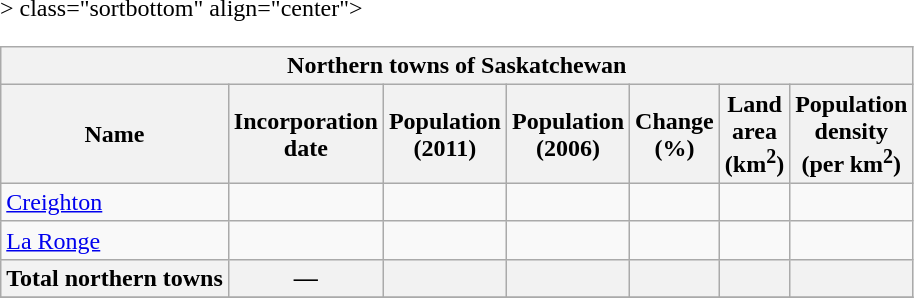<table class="wikitable sortable collapsible">
<tr>
<th colspan=7>Northern towns of Saskatchewan</th>
</tr>
<tr>
<th>Name</th>
<th>Incorporation<br>date</th>
<th>Population<br>(2011)</th>
<th>Population<br>(2006)</th>
<th>Change<br>(%)</th>
<th>Land<br>area<br>(km<sup>2</sup>)</th>
<th>Population<br>density<br>(per km<sup>2</sup>)</th>
</tr>
<tr <onlyinclude>>
<td><a href='#'>Creighton</a> </onlyinclude><onlyinclude></td>
<td align=center></td>
<td align=center></td>
<td align=center></td>
<td align=center></td>
<td align=center></td>
<td align=center></td>
</tr>
<tr>
<td><a href='#'>La Ronge</a> </onlyinclude><onlyinclude></td>
<td align=center></td>
<td align=center></td>
<td align=center></td>
<td align=center></td>
<td align=center></td>
<td align=center></td>
</tr>
<tr </onlyinclude> class="sortbottom" align="center">
<th align="center">Total northern towns</th>
<th align="center">—</th>
<th align="center"></th>
<th align="center"></th>
<th align="center"></th>
<th align="center"></th>
<th align="center"></th>
</tr>
<tr>
</tr>
</table>
